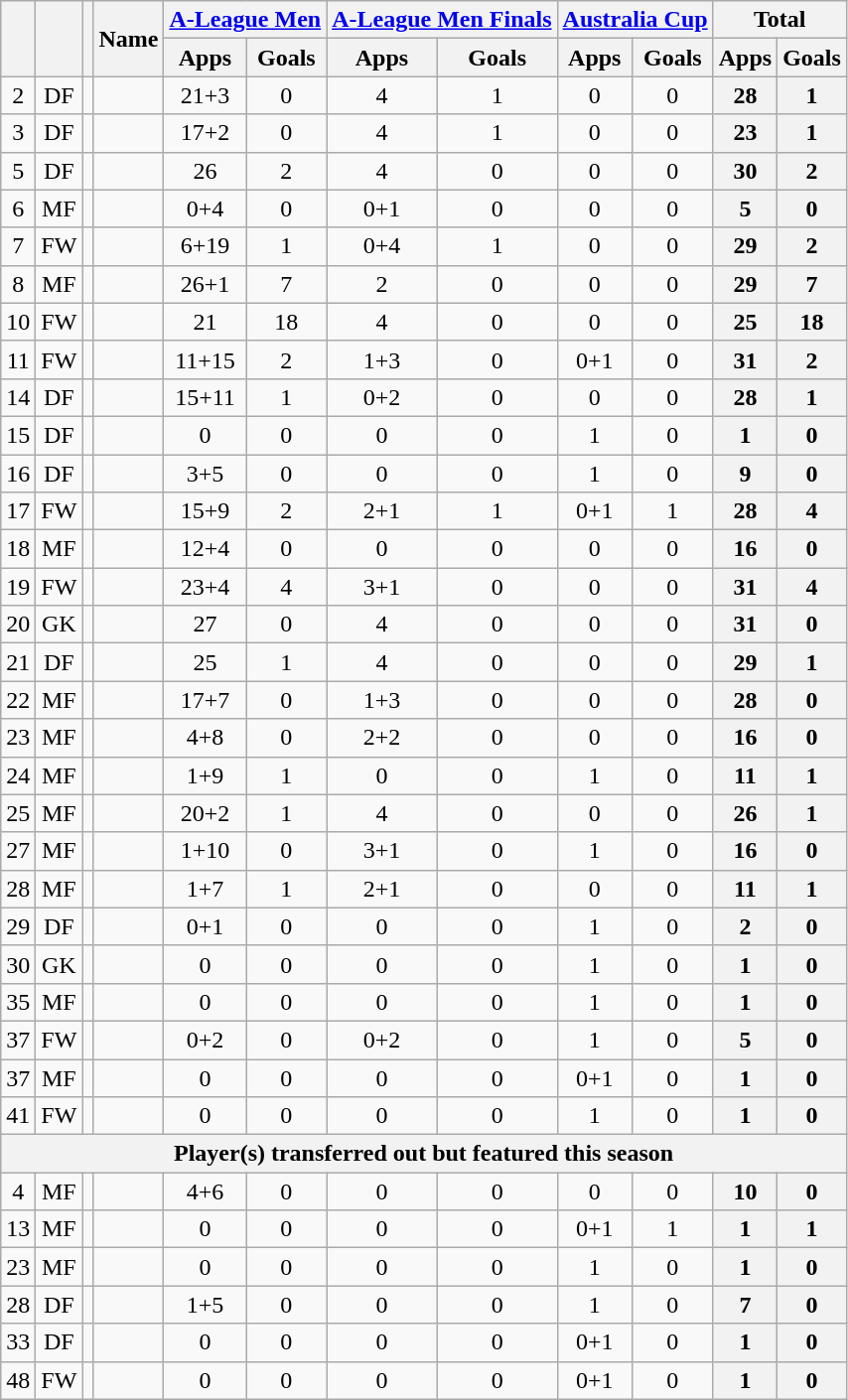<table class="wikitable sortable" style="text-align:center;">
<tr>
<th rowspan="2"></th>
<th rowspan="2"></th>
<th rowspan="2"></th>
<th rowspan="2">Name</th>
<th colspan="2"><a href='#'>A-League Men</a></th>
<th colspan="2"><a href='#'>A-League Men Finals</a></th>
<th colspan="2"><a href='#'>Australia Cup</a></th>
<th colspan="2">Total</th>
</tr>
<tr>
<th>Apps</th>
<th>Goals</th>
<th>Apps</th>
<th>Goals</th>
<th>Apps</th>
<th>Goals</th>
<th>Apps</th>
<th>Goals</th>
</tr>
<tr>
<td>2</td>
<td>DF</td>
<td></td>
<td align="left"><br></td>
<td>21+3</td>
<td>0<br></td>
<td>4</td>
<td>1<br></td>
<td>0</td>
<td>0<br></td>
<th>28</th>
<th>1</th>
</tr>
<tr>
<td>3</td>
<td>DF</td>
<td></td>
<td align="left"><br></td>
<td>17+2</td>
<td>0<br></td>
<td>4</td>
<td>1<br></td>
<td>0</td>
<td>0<br></td>
<th>23</th>
<th>1</th>
</tr>
<tr>
<td>5</td>
<td>DF</td>
<td></td>
<td align="left"><br></td>
<td>26</td>
<td>2<br></td>
<td>4</td>
<td>0<br></td>
<td>0</td>
<td>0<br></td>
<th>30</th>
<th>2</th>
</tr>
<tr>
<td>6</td>
<td>MF</td>
<td></td>
<td align="left"><br></td>
<td>0+4</td>
<td>0<br></td>
<td>0+1</td>
<td>0<br></td>
<td>0</td>
<td>0<br></td>
<th>5</th>
<th>0</th>
</tr>
<tr>
<td>7</td>
<td>FW</td>
<td></td>
<td align="left"><br></td>
<td>6+19</td>
<td>1<br></td>
<td>0+4</td>
<td>1<br></td>
<td>0</td>
<td>0<br></td>
<th>29</th>
<th>2</th>
</tr>
<tr>
<td>8</td>
<td>MF</td>
<td></td>
<td align="left"><br></td>
<td>26+1</td>
<td>7<br></td>
<td>2</td>
<td>0<br></td>
<td>0</td>
<td>0<br></td>
<th>29</th>
<th>7</th>
</tr>
<tr>
<td>10</td>
<td>FW</td>
<td></td>
<td align="left"><br></td>
<td>21</td>
<td>18<br></td>
<td>4</td>
<td>0<br></td>
<td>0</td>
<td>0<br></td>
<th>25</th>
<th>18</th>
</tr>
<tr>
<td>11</td>
<td>FW</td>
<td></td>
<td align="left"><br></td>
<td>11+15</td>
<td>2<br></td>
<td>1+3</td>
<td>0<br></td>
<td>0+1</td>
<td>0<br></td>
<th>31</th>
<th>2</th>
</tr>
<tr>
<td>14</td>
<td>DF</td>
<td></td>
<td align="left"><br></td>
<td>15+11</td>
<td>1<br></td>
<td>0+2</td>
<td>0<br></td>
<td>0</td>
<td>0<br></td>
<th>28</th>
<th>1</th>
</tr>
<tr>
<td>15</td>
<td>DF</td>
<td></td>
<td align="left"><br></td>
<td>0</td>
<td>0<br></td>
<td>0</td>
<td>0<br></td>
<td>1</td>
<td>0<br></td>
<th>1</th>
<th>0</th>
</tr>
<tr>
<td>16</td>
<td>DF</td>
<td></td>
<td align="left"><br></td>
<td>3+5</td>
<td>0<br></td>
<td>0</td>
<td>0<br></td>
<td>1</td>
<td>0<br></td>
<th>9</th>
<th>0</th>
</tr>
<tr>
<td>17</td>
<td>FW</td>
<td></td>
<td align="left"><br></td>
<td>15+9</td>
<td>2<br></td>
<td>2+1</td>
<td>1<br></td>
<td>0+1</td>
<td>1<br></td>
<th>28</th>
<th>4</th>
</tr>
<tr>
<td>18</td>
<td>MF</td>
<td></td>
<td align="left"><br></td>
<td>12+4</td>
<td>0<br></td>
<td>0</td>
<td>0<br></td>
<td>0</td>
<td>0<br></td>
<th>16</th>
<th>0</th>
</tr>
<tr>
<td>19</td>
<td>FW</td>
<td></td>
<td align="left"><br></td>
<td>23+4</td>
<td>4<br></td>
<td>3+1</td>
<td>0<br></td>
<td>0</td>
<td>0<br></td>
<th>31</th>
<th>4</th>
</tr>
<tr>
<td>20</td>
<td>GK</td>
<td></td>
<td align="left"><br></td>
<td>27</td>
<td>0<br></td>
<td>4</td>
<td>0<br></td>
<td>0</td>
<td>0<br></td>
<th>31</th>
<th>0</th>
</tr>
<tr>
<td>21</td>
<td>DF</td>
<td></td>
<td align="left"><br></td>
<td>25</td>
<td>1<br></td>
<td>4</td>
<td>0<br></td>
<td>0</td>
<td>0<br></td>
<th>29</th>
<th>1</th>
</tr>
<tr>
<td>22</td>
<td>MF</td>
<td></td>
<td align="left"><br></td>
<td>17+7</td>
<td>0<br></td>
<td>1+3</td>
<td>0<br></td>
<td>0</td>
<td>0<br></td>
<th>28</th>
<th>0</th>
</tr>
<tr>
<td>23</td>
<td>MF</td>
<td></td>
<td align="left"><br></td>
<td>4+8</td>
<td>0<br></td>
<td>2+2</td>
<td>0<br></td>
<td>0</td>
<td>0<br></td>
<th>16</th>
<th>0</th>
</tr>
<tr>
<td>24</td>
<td>MF</td>
<td></td>
<td align="left"><br></td>
<td>1+9</td>
<td>1<br></td>
<td>0</td>
<td>0<br></td>
<td>1</td>
<td>0<br></td>
<th>11</th>
<th>1</th>
</tr>
<tr>
<td>25</td>
<td>MF</td>
<td></td>
<td align="left"><br></td>
<td>20+2</td>
<td>1<br></td>
<td>4</td>
<td>0<br></td>
<td>0</td>
<td>0<br></td>
<th>26</th>
<th>1</th>
</tr>
<tr>
<td>27</td>
<td>MF</td>
<td></td>
<td align="left"><br></td>
<td>1+10</td>
<td>0<br></td>
<td>3+1</td>
<td>0<br></td>
<td>1</td>
<td>0<br></td>
<th>16</th>
<th>0</th>
</tr>
<tr>
<td>28</td>
<td>MF</td>
<td></td>
<td align="left"><br></td>
<td>1+7</td>
<td>1<br></td>
<td>2+1</td>
<td>0<br></td>
<td>0</td>
<td>0<br></td>
<th>11</th>
<th>1</th>
</tr>
<tr>
<td>29</td>
<td>DF</td>
<td></td>
<td align="left"><br></td>
<td>0+1</td>
<td>0<br></td>
<td>0</td>
<td>0<br></td>
<td>1</td>
<td>0<br></td>
<th>2</th>
<th>0</th>
</tr>
<tr>
<td>30</td>
<td>GK</td>
<td></td>
<td align="left"><br></td>
<td>0</td>
<td>0<br></td>
<td>0</td>
<td>0<br></td>
<td>1</td>
<td>0<br></td>
<th>1</th>
<th>0</th>
</tr>
<tr>
<td>35</td>
<td>MF</td>
<td></td>
<td align="left"><br></td>
<td>0</td>
<td>0<br></td>
<td>0</td>
<td>0<br></td>
<td>1</td>
<td>0<br></td>
<th>1</th>
<th>0</th>
</tr>
<tr>
<td>37</td>
<td>FW</td>
<td></td>
<td align="left"><br></td>
<td>0+2</td>
<td>0<br></td>
<td>0+2</td>
<td>0<br></td>
<td>1</td>
<td>0<br></td>
<th>5</th>
<th>0</th>
</tr>
<tr>
<td>37</td>
<td>MF</td>
<td></td>
<td align="left"><br></td>
<td>0</td>
<td>0<br></td>
<td>0</td>
<td>0<br></td>
<td>0+1</td>
<td>0<br></td>
<th>1</th>
<th>0</th>
</tr>
<tr>
<td>41</td>
<td>FW</td>
<td></td>
<td align="left"><br></td>
<td>0</td>
<td>0<br></td>
<td>0</td>
<td>0<br></td>
<td>1</td>
<td>0<br></td>
<th>1</th>
<th>0</th>
</tr>
<tr class="sortbottom">
<th colspan="12">Player(s) transferred out but featured this season</th>
</tr>
<tr class="sortbottom">
<td>4</td>
<td>MF</td>
<td></td>
<td align="left"><br></td>
<td>4+6</td>
<td>0<br></td>
<td>0</td>
<td>0<br></td>
<td>0</td>
<td>0<br></td>
<th>10</th>
<th>0</th>
</tr>
<tr>
<td>13</td>
<td>MF</td>
<td></td>
<td align="left"><br></td>
<td>0</td>
<td>0<br></td>
<td>0</td>
<td>0<br></td>
<td>0+1</td>
<td>1<br></td>
<th>1</th>
<th>1</th>
</tr>
<tr>
<td>23</td>
<td>MF</td>
<td></td>
<td align="left"><br></td>
<td>0</td>
<td>0<br></td>
<td>0</td>
<td>0<br></td>
<td>1</td>
<td>0<br></td>
<th>1</th>
<th>0</th>
</tr>
<tr>
<td>28</td>
<td>DF</td>
<td></td>
<td align="left"><br></td>
<td>1+5</td>
<td>0<br></td>
<td>0</td>
<td>0<br></td>
<td>1</td>
<td>0<br></td>
<th>7</th>
<th>0</th>
</tr>
<tr>
<td>33</td>
<td>DF</td>
<td></td>
<td align="left"><br></td>
<td>0</td>
<td>0<br></td>
<td>0</td>
<td>0<br></td>
<td>0+1</td>
<td>0<br></td>
<th>1</th>
<th>0</th>
</tr>
<tr>
<td>48</td>
<td>FW</td>
<td></td>
<td align="left"><br></td>
<td>0</td>
<td>0<br></td>
<td>0</td>
<td>0<br></td>
<td>0+1</td>
<td>0<br></td>
<th>1</th>
<th>0</th>
</tr>
</table>
